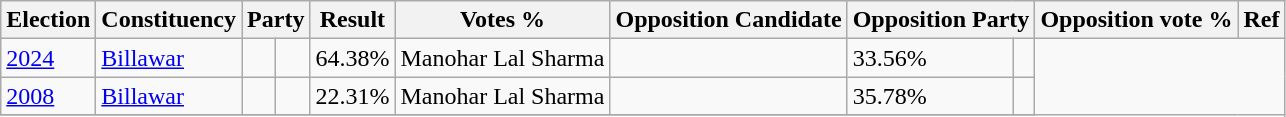<table class="wikitable sortable">
<tr>
<th>Election</th>
<th>Constituency</th>
<th colspan="2">Party</th>
<th>Result</th>
<th>Votes %</th>
<th>Opposition Candidate</th>
<th colspan="2">Opposition Party</th>
<th>Opposition vote %</th>
<th>Ref</th>
</tr>
<tr>
<td><a href='#'>2024</a></td>
<td><a href='#'>Billawar</a></td>
<td></td>
<td></td>
<td>64.38%</td>
<td>Manohar Lal Sharma</td>
<td></td>
<td>33.56%</td>
<td></td>
</tr>
<tr>
<td><a href='#'>2008</a></td>
<td><a href='#'>Billawar</a></td>
<td></td>
<td></td>
<td>22.31%</td>
<td>Manohar Lal Sharma</td>
<td></td>
<td>35.78%</td>
<td></td>
</tr>
<tr>
</tr>
</table>
